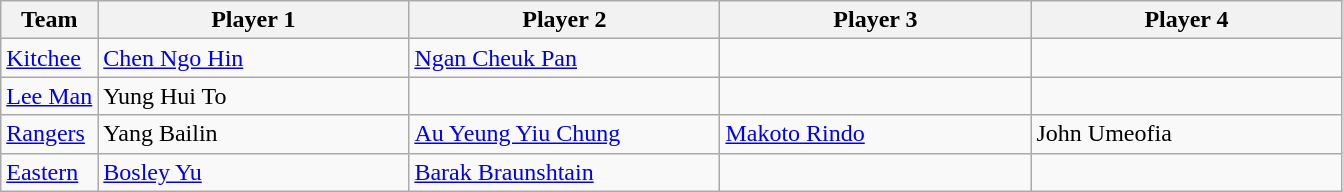<table class="wikitable">
<tr>
<th>Team</th>
<th width=200px>Player 1</th>
<th width=200px>Player 2</th>
<th width=200px>Player 3</th>
<th width=200px>Player 4</th>
</tr>
<tr>
<td><a href='#'>Kitchee</a></td>
<td> <a href='#'>Chen Ngo Hin</a></td>
<td> <a href='#'>Ngan Cheuk Pan</a></td>
<td></td>
<td></td>
</tr>
<tr>
<td><a href='#'>Lee Man</a></td>
<td> Yung Hui To</td>
<td></td>
<td></td>
<td></td>
</tr>
<tr>
<td><a href='#'>Rangers</a></td>
<td> Yang Bailin</td>
<td> <a href='#'>Au Yeung Yiu Chung</a></td>
<td> <a href='#'>Makoto Rindo</a></td>
<td> John Umeofia</td>
</tr>
<tr>
<td><a href='#'>Eastern</a></td>
<td> <a href='#'>Bosley Yu</a></td>
<td> <a href='#'>Barak Braunshtain</a></td>
<td></td>
<td></td>
</tr>
</table>
